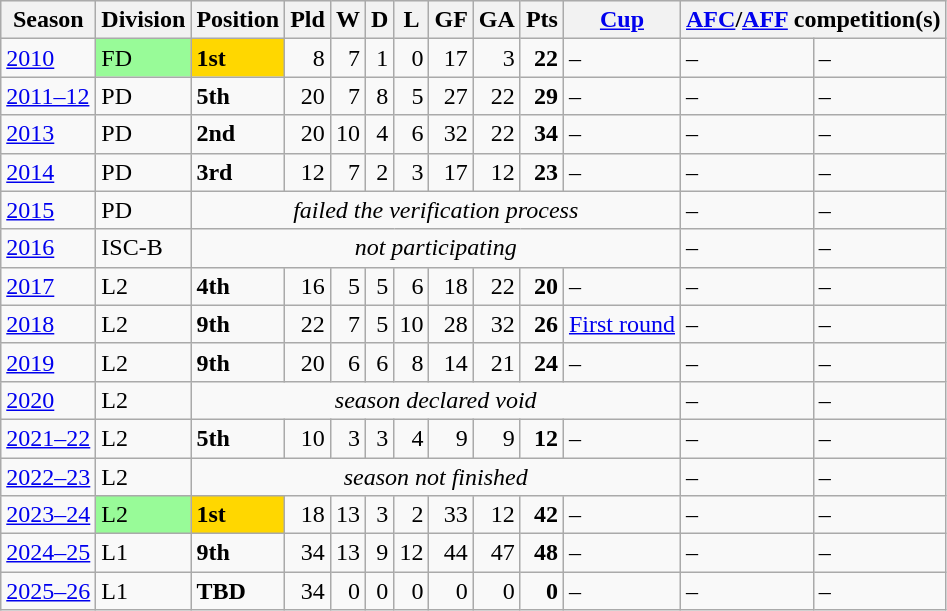<table class="wikitable">
<tr style="background:#efefef;">
<th>Season</th>
<th>Division</th>
<th>Position</th>
<th>Pld</th>
<th>W</th>
<th>D</th>
<th>L</th>
<th>GF</th>
<th>GA</th>
<th>Pts</th>
<th><a href='#'>Cup</a></th>
<th colspan=2><a href='#'>AFC</a>/<a href='#'>AFF</a> competition(s)</th>
</tr>
<tr>
<td><a href='#'>2010</a></td>
<td bgcolor=palegreen>FD</td>
<td bgcolor=gold><strong>1st</strong></td>
<td align=right>8</td>
<td align=right>7</td>
<td align=right>1</td>
<td align=right>0</td>
<td align=right>17</td>
<td align=right>3</td>
<td align=right><strong>22</strong></td>
<td>–</td>
<td>–</td>
<td>–</td>
</tr>
<tr>
<td><a href='#'>2011–12</a></td>
<td>PD</td>
<td><strong>5th</strong></td>
<td align=right>20</td>
<td align=right>7</td>
<td align=right>8</td>
<td align=right>5</td>
<td align=right>27</td>
<td align=right>22</td>
<td align=right><strong>29</strong></td>
<td>–</td>
<td>–</td>
<td>–</td>
</tr>
<tr>
<td><a href='#'>2013</a></td>
<td>PD</td>
<td><strong>2nd</strong></td>
<td align=right>20</td>
<td align=right>10</td>
<td align=right>4</td>
<td align=right>6</td>
<td align=right>32</td>
<td align=right>22</td>
<td align=right><strong>34</strong></td>
<td>–</td>
<td>–</td>
<td>–</td>
</tr>
<tr>
<td><a href='#'>2014</a></td>
<td>PD</td>
<td><strong>3rd</strong></td>
<td align=right>12</td>
<td align=right>7</td>
<td align=right>2</td>
<td align=right>3</td>
<td align=right>17</td>
<td align=right>12</td>
<td align=right><strong>23</strong></td>
<td>–</td>
<td>–</td>
<td>–</td>
</tr>
<tr>
<td><a href='#'>2015</a></td>
<td>PD</td>
<td align=center colspan=9><em>failed the verification process</em></td>
<td>–</td>
<td>–</td>
</tr>
<tr>
<td><a href='#'>2016</a></td>
<td>ISC-B</td>
<td align=center colspan=9><em>not participating</em></td>
<td>–</td>
<td>–</td>
</tr>
<tr>
<td><a href='#'>2017</a></td>
<td>L2</td>
<td><strong>4th</strong></td>
<td align=right>16</td>
<td align=right>5</td>
<td align=right>5</td>
<td align=right>6</td>
<td align=right>18</td>
<td align=right>22</td>
<td align=right><strong>20</strong></td>
<td>–</td>
<td>–</td>
<td>–</td>
</tr>
<tr>
<td><a href='#'>2018</a></td>
<td>L2</td>
<td><strong>9th</strong></td>
<td align=right>22</td>
<td align=right>7</td>
<td align=right>5</td>
<td align=right>10</td>
<td align=right>28</td>
<td align=right>32</td>
<td align=right><strong>26</strong></td>
<td><a href='#'>First round</a></td>
<td>–</td>
<td>–</td>
</tr>
<tr>
<td><a href='#'>2019</a></td>
<td>L2</td>
<td><strong>9th</strong></td>
<td align=right>20</td>
<td align=right>6</td>
<td align=right>6</td>
<td align=right>8</td>
<td align=right>14</td>
<td align=right>21</td>
<td align=right><strong>24</strong></td>
<td>–</td>
<td>–</td>
<td>–</td>
</tr>
<tr>
<td><a href='#'>2020</a></td>
<td>L2</td>
<td align=center colspan=9><em>season declared void</em></td>
<td>–</td>
<td>–</td>
</tr>
<tr>
<td><a href='#'>2021–22</a></td>
<td>L2</td>
<td><strong>5th</strong></td>
<td align=right>10</td>
<td align=right>3</td>
<td align=right>3</td>
<td align=right>4</td>
<td align=right>9</td>
<td align=right>9</td>
<td align=right><strong>12</strong></td>
<td>–</td>
<td>–</td>
<td>–</td>
</tr>
<tr>
<td><a href='#'>2022–23</a></td>
<td>L2</td>
<td align=center colspan=9><em>season not finished</em></td>
<td>–</td>
<td>–</td>
</tr>
<tr>
<td><a href='#'>2023–24</a></td>
<td bgcolor=palegreen>L2</td>
<td bgcolor=gold><strong>1st</strong></td>
<td align=right>18</td>
<td align=right>13</td>
<td align=right>3</td>
<td align=right>2</td>
<td align=right>33</td>
<td align=right>12</td>
<td align=right><strong>42</strong></td>
<td>–</td>
<td>–</td>
<td>–</td>
</tr>
<tr>
<td><a href='#'>2024–25</a></td>
<td>L1</td>
<td><strong>9th</strong></td>
<td align=right>34</td>
<td align=right>13</td>
<td align=right>9</td>
<td align=right>12</td>
<td align=right>44</td>
<td align=right>47</td>
<td align=right><strong>48</strong></td>
<td>–</td>
<td>–</td>
<td>–</td>
</tr>
<tr>
<td><a href='#'>2025–26</a></td>
<td>L1</td>
<td><strong>TBD</strong></td>
<td align=right>34</td>
<td align=right>0</td>
<td align=right>0</td>
<td align=right>0</td>
<td align=right>0</td>
<td align=right>0</td>
<td align=right><strong>0</strong></td>
<td>–</td>
<td>–</td>
<td>–</td>
</tr>
</table>
